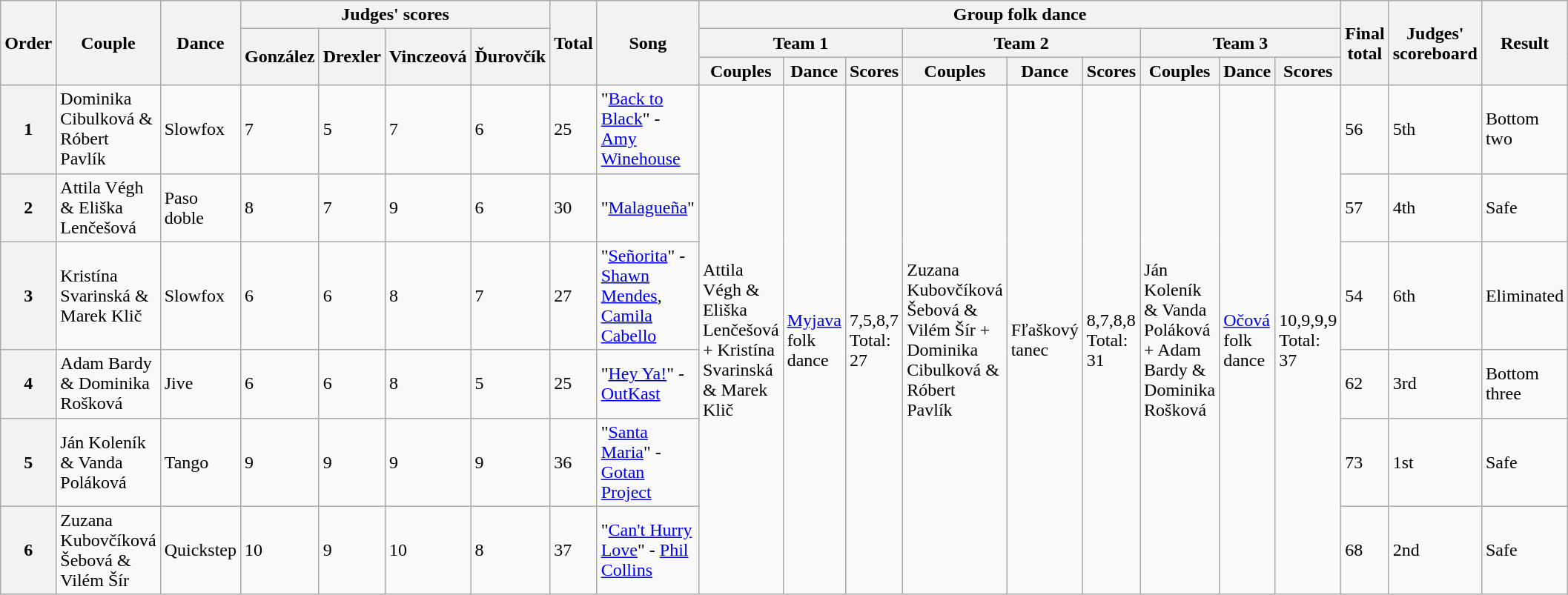<table class="wikitable">
<tr>
<th rowspan="3">Order</th>
<th rowspan="3">Couple</th>
<th rowspan="3">Dance</th>
<th colspan="4">Judges' scores</th>
<th rowspan="3">Total</th>
<th rowspan="3">Song</th>
<th colspan="9">Group folk dance</th>
<th rowspan="3">Final total</th>
<th rowspan="3">Judges' scoreboard</th>
<th rowspan="3">Result</th>
</tr>
<tr>
<th rowspan="2">González</th>
<th rowspan="2">Drexler</th>
<th rowspan="2">Vinczeová</th>
<th rowspan="2">Ďurovčík</th>
<th colspan="3">Team 1</th>
<th colspan="3">Team 2</th>
<th colspan="3">Team 3</th>
</tr>
<tr>
<th>Couples</th>
<th>Dance</th>
<th>Scores</th>
<th>Couples</th>
<th>Dance</th>
<th>Scores</th>
<th>Couples</th>
<th>Dance</th>
<th>Scores</th>
</tr>
<tr>
<th>1</th>
<td>Dominika Cibulková & Róbert Pavlík</td>
<td>Slowfox</td>
<td>7</td>
<td>5</td>
<td>7</td>
<td>6</td>
<td>25</td>
<td>"<a href='#'>Back to Black</a>" - <a href='#'>Amy Winehouse</a></td>
<td rowspan="6">Attila Végh & Eliška Lenčešová + Kristína Svarinská & Marek Klič</td>
<td rowspan="6"><a href='#'>Myjava</a> folk dance</td>
<td rowspan="6">7,5,8,7<br>Total: 27</td>
<td rowspan="6">Zuzana Kubovčíková Šebová & Vilém Šír + Dominika Cibulková & Róbert Pavlík</td>
<td rowspan="6">Fľaškový tanec</td>
<td rowspan="6">8,7,8,8<br>Total: 31</td>
<td rowspan="6">Ján Koleník & Vanda Poláková + Adam Bardy & Dominika Rošková</td>
<td rowspan="6"><a href='#'>Očová</a> folk dance</td>
<td rowspan="6">10,9,9,9<br>Total: 37</td>
<td>56</td>
<td>5th</td>
<td>Bottom two</td>
</tr>
<tr>
<th>2</th>
<td>Attila Végh & Eliška Lenčešová</td>
<td>Paso doble</td>
<td>8</td>
<td>7</td>
<td>9</td>
<td>6</td>
<td>30</td>
<td>"<a href='#'>Malagueña</a>"</td>
<td>57</td>
<td>4th</td>
<td>Safe</td>
</tr>
<tr>
<th>3</th>
<td>Kristína Svarinská & Marek Klič</td>
<td>Slowfox</td>
<td>6</td>
<td>6</td>
<td>8</td>
<td>7</td>
<td>27</td>
<td>"<a href='#'>Señorita</a>" - <a href='#'>Shawn Mendes</a>, <a href='#'>Camila Cabello</a></td>
<td>54</td>
<td>6th</td>
<td>Eliminated</td>
</tr>
<tr>
<th>4</th>
<td>Adam Bardy & Dominika Rošková</td>
<td>Jive</td>
<td>6</td>
<td>6</td>
<td>8</td>
<td>5</td>
<td>25</td>
<td>"<a href='#'>Hey Ya!</a>" - <a href='#'>OutKast</a></td>
<td>62</td>
<td>3rd</td>
<td>Bottom three</td>
</tr>
<tr>
<th>5</th>
<td>Ján Koleník & Vanda Poláková</td>
<td>Tango</td>
<td>9</td>
<td>9</td>
<td>9</td>
<td>9</td>
<td>36</td>
<td>"<a href='#'>Santa Maria</a>" - <a href='#'>Gotan Project</a></td>
<td>73</td>
<td>1st</td>
<td>Safe</td>
</tr>
<tr>
<th>6</th>
<td>Zuzana Kubovčíková Šebová & Vilém Šír</td>
<td>Quickstep</td>
<td>10</td>
<td>9</td>
<td>10</td>
<td>8</td>
<td>37</td>
<td>"<a href='#'>Can't Hurry Love</a>" - <a href='#'>Phil Collins</a></td>
<td>68</td>
<td>2nd</td>
<td>Safe</td>
</tr>
</table>
